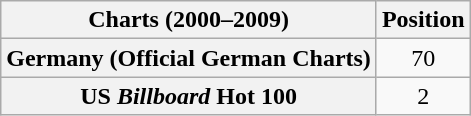<table class="wikitable sortable plainrowheaders" style="text-align:center">
<tr>
<th scope="col">Charts (2000–2009)</th>
<th scope="col">Position</th>
</tr>
<tr>
<th scope="row">Germany (Official German Charts)</th>
<td style="text-align:center;">70</td>
</tr>
<tr>
<th scope="row">US <em>Billboard</em> Hot 100</th>
<td style="text-align:center;">2</td>
</tr>
</table>
